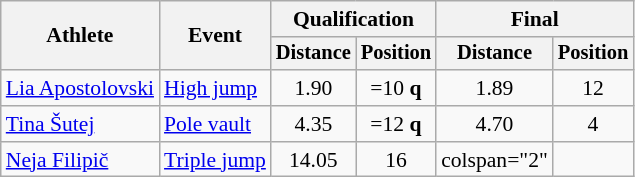<table class=wikitable style=font-size:90%>
<tr>
<th rowspan=2>Athlete</th>
<th rowspan=2>Event</th>
<th colspan=2>Qualification</th>
<th colspan=2>Final</th>
</tr>
<tr style=font-size:95%>
<th>Distance</th>
<th>Position</th>
<th>Distance</th>
<th>Position</th>
</tr>
<tr align=center>
<td align=left><a href='#'>Lia Apostolovski</a></td>
<td align=left><a href='#'>High jump</a></td>
<td>1.90</td>
<td>=10 <strong>q</strong></td>
<td>1.89</td>
<td>12</td>
</tr>
<tr align=center>
<td align=left><a href='#'>Tina Šutej</a></td>
<td align=left><a href='#'>Pole vault</a></td>
<td>4.35</td>
<td>=12 <strong>q</strong></td>
<td>4.70</td>
<td>4</td>
</tr>
<tr align=center>
<td align=left><a href='#'>Neja Filipič</a></td>
<td align=left><a href='#'>Triple jump</a></td>
<td>14.05</td>
<td>16</td>
<td>colspan="2" </td>
</tr>
</table>
